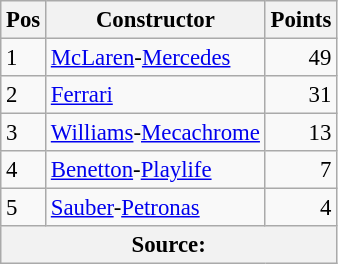<table class="wikitable" style="font-size: 95%;">
<tr>
<th>Pos</th>
<th>Constructor</th>
<th>Points</th>
</tr>
<tr>
<td>1</td>
<td> <a href='#'>McLaren</a>-<a href='#'>Mercedes</a></td>
<td align="right">49</td>
</tr>
<tr>
<td>2</td>
<td> <a href='#'>Ferrari</a></td>
<td align="right">31</td>
</tr>
<tr>
<td>3</td>
<td> <a href='#'>Williams</a>-<a href='#'>Mecachrome</a></td>
<td align="right">13</td>
</tr>
<tr>
<td>4</td>
<td> <a href='#'>Benetton</a>-<a href='#'>Playlife</a></td>
<td align="right">7</td>
</tr>
<tr>
<td>5</td>
<td> <a href='#'>Sauber</a>-<a href='#'>Petronas</a></td>
<td align="right">4</td>
</tr>
<tr>
<th colspan=4>Source:</th>
</tr>
</table>
